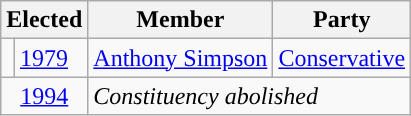<table class="wikitable">
<tr>
<th colspan = "2">Elected</th>
<th>Member</th>
<th>Party</th>
</tr>
<tr>
<td style="background-color: "></td>
<td><a href='#'>1979</a></td>
<td><a href='#'>Anthony Simpson</a></td>
<td><a href='#'>Conservative</a></td>
</tr>
<tr>
<td colspan="2" align="center"><a href='#'>1994</a></td>
<td colspan="2"><em>Constituency abolished</em></td>
</tr>
</table>
